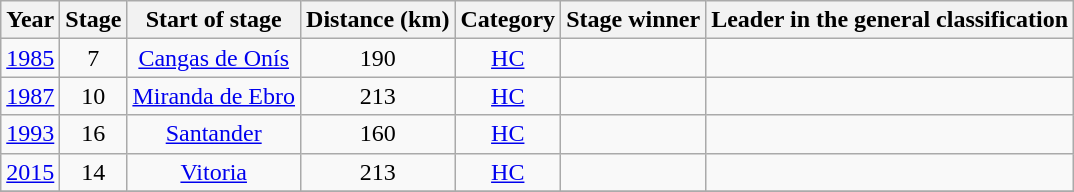<table class="wikitable" style="text-align:center;">
<tr>
<th>Year</th>
<th>Stage</th>
<th>Start of stage</th>
<th>Distance (km)</th>
<th>Category</th>
<th>Stage winner</th>
<th>Leader in the general classification</th>
</tr>
<tr>
<td><a href='#'>1985</a></td>
<td>7</td>
<td><a href='#'>Cangas de Onís</a></td>
<td>190</td>
<td><a href='#'>HC</a></td>
<td align=left></td>
<td align=left></td>
</tr>
<tr>
<td><a href='#'>1987</a></td>
<td>10</td>
<td><a href='#'>Miranda de Ebro</a></td>
<td>213</td>
<td><a href='#'>HC</a></td>
<td align=left></td>
<td align=left></td>
</tr>
<tr>
<td><a href='#'>1993</a></td>
<td>16</td>
<td><a href='#'>Santander</a></td>
<td>160</td>
<td><a href='#'>HC</a></td>
<td align=left></td>
<td align=left></td>
</tr>
<tr>
<td><a href='#'>2015</a></td>
<td>14</td>
<td><a href='#'>Vitoria</a></td>
<td>213</td>
<td><a href='#'>HC</a></td>
<td align=left></td>
<td align=left></td>
</tr>
<tr>
</tr>
</table>
